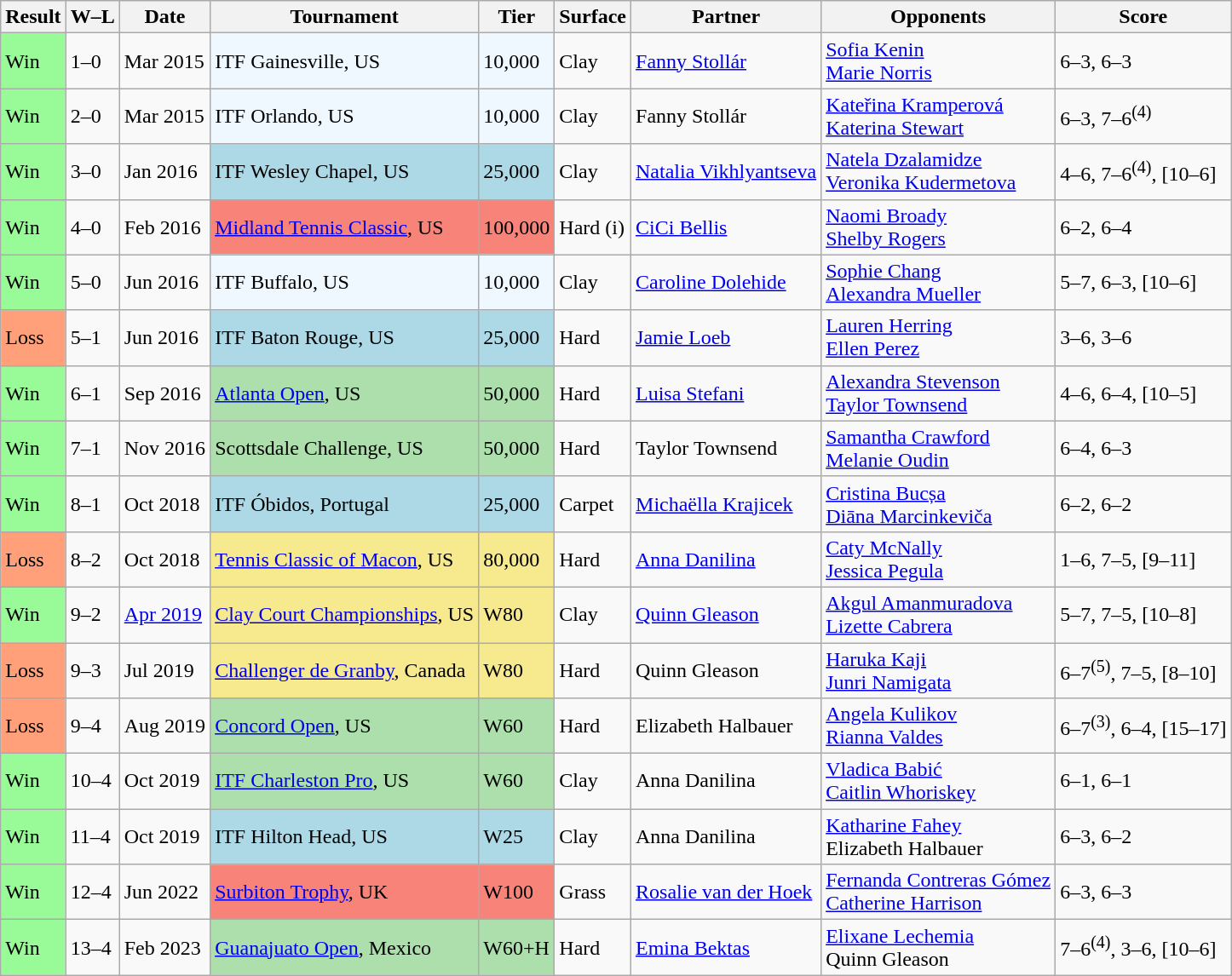<table class="sortable wikitable">
<tr>
<th>Result</th>
<th class="unsortable">W–L</th>
<th>Date</th>
<th>Tournament</th>
<th>Tier</th>
<th>Surface</th>
<th>Partner</th>
<th>Opponents</th>
<th class="unsortable">Score</th>
</tr>
<tr>
<td style="background:#98fb98;">Win</td>
<td>1–0</td>
<td>Mar 2015</td>
<td style="background:#f0f8ff;">ITF Gainesville, US</td>
<td style="background:#f0f8ff;">10,000</td>
<td>Clay</td>
<td> <a href='#'>Fanny Stollár</a></td>
<td> <a href='#'>Sofia Kenin</a> <br>  <a href='#'>Marie Norris</a></td>
<td>6–3, 6–3</td>
</tr>
<tr>
<td style="background:#98fb98;">Win</td>
<td>2–0</td>
<td>Mar 2015</td>
<td style="background:#f0f8ff;">ITF Orlando, US</td>
<td style="background:#f0f8ff;">10,000</td>
<td>Clay</td>
<td> Fanny Stollár</td>
<td> <a href='#'>Kateřina Kramperová</a> <br>  <a href='#'>Katerina Stewart</a></td>
<td>6–3, 7–6<sup>(4)</sup></td>
</tr>
<tr>
<td style="background:#98fb98;">Win</td>
<td>3–0</td>
<td>Jan 2016</td>
<td style="background:lightblue;">ITF Wesley Chapel, US</td>
<td style="background:lightblue;">25,000</td>
<td>Clay</td>
<td> <a href='#'>Natalia Vikhlyantseva</a></td>
<td> <a href='#'>Natela Dzalamidze</a> <br>  <a href='#'>Veronika Kudermetova</a></td>
<td>4–6, 7–6<sup>(4)</sup>, [10–6]</td>
</tr>
<tr>
<td style="background:#98fb98;">Win</td>
<td>4–0</td>
<td>Feb 2016</td>
<td style="background:#f88379;"><a href='#'>Midland Tennis Classic</a>, US</td>
<td style="background:#f88379;">100,000</td>
<td>Hard (i)</td>
<td> <a href='#'>CiCi Bellis</a></td>
<td> <a href='#'>Naomi Broady</a> <br>  <a href='#'>Shelby Rogers</a></td>
<td>6–2, 6–4</td>
</tr>
<tr>
<td style="background:#98fb98;">Win</td>
<td>5–0</td>
<td>Jun 2016</td>
<td style="background:#f0f8ff;">ITF Buffalo, US</td>
<td style="background:#f0f8ff;">10,000</td>
<td>Clay</td>
<td> <a href='#'>Caroline Dolehide</a></td>
<td> <a href='#'>Sophie Chang</a> <br>  <a href='#'>Alexandra Mueller</a></td>
<td>5–7, 6–3, [10–6]</td>
</tr>
<tr>
<td style="background:#ffa07a;">Loss</td>
<td>5–1</td>
<td>Jun 2016</td>
<td style="background:lightblue;">ITF Baton Rouge, US</td>
<td style="background:lightblue;">25,000</td>
<td>Hard</td>
<td> <a href='#'>Jamie Loeb</a></td>
<td> <a href='#'>Lauren Herring</a> <br>  <a href='#'>Ellen Perez</a></td>
<td>3–6, 3–6</td>
</tr>
<tr>
<td style="background:#98fb98;">Win</td>
<td>6–1</td>
<td>Sep 2016</td>
<td style="background:#addfad;"><a href='#'>Atlanta Open</a>, US</td>
<td style="background:#addfad;">50,000</td>
<td>Hard</td>
<td> <a href='#'>Luisa Stefani</a></td>
<td> <a href='#'>Alexandra Stevenson</a> <br>  <a href='#'>Taylor Townsend</a></td>
<td>4–6, 6–4, [10–5]</td>
</tr>
<tr>
<td style="background:#98fb98;">Win</td>
<td>7–1</td>
<td>Nov 2016</td>
<td style="background:#addfad;">Scottsdale Challenge, US</td>
<td style="background:#addfad;">50,000</td>
<td>Hard</td>
<td> Taylor Townsend</td>
<td> <a href='#'>Samantha Crawford</a> <br>  <a href='#'>Melanie Oudin</a></td>
<td>6–4, 6–3</td>
</tr>
<tr>
<td style="background:#98fb98;">Win</td>
<td>8–1</td>
<td>Oct 2018</td>
<td style="background:lightblue;">ITF Óbidos, Portugal</td>
<td style="background:lightblue;">25,000</td>
<td>Carpet</td>
<td> <a href='#'>Michaëlla Krajicek</a></td>
<td> <a href='#'>Cristina Bucșa</a> <br>  <a href='#'>Diāna Marcinkeviča</a></td>
<td>6–2, 6–2</td>
</tr>
<tr>
<td style="background:#ffa07a;">Loss</td>
<td>8–2</td>
<td>Oct 2018</td>
<td style="background:#f7e98e;"><a href='#'>Tennis Classic of Macon</a>, US</td>
<td style="background:#f7e98e;">80,000</td>
<td>Hard</td>
<td> <a href='#'>Anna Danilina</a></td>
<td> <a href='#'>Caty McNally</a> <br>  <a href='#'>Jessica Pegula</a></td>
<td>1–6, 7–5, [9–11]</td>
</tr>
<tr>
<td style="background:#98fb98;">Win</td>
<td>9–2</td>
<td><a href='#'>Apr 2019</a></td>
<td style="background:#f7e98e;"><a href='#'>Clay Court Championships</a>, US</td>
<td style="background:#f7e98e;">W80</td>
<td>Clay</td>
<td> <a href='#'>Quinn Gleason</a></td>
<td> <a href='#'>Akgul Amanmuradova</a> <br>  <a href='#'>Lizette Cabrera</a></td>
<td>5–7, 7–5, [10–8]</td>
</tr>
<tr>
<td style="background:#ffa07a;">Loss</td>
<td>9–3</td>
<td>Jul 2019</td>
<td style="background:#f7e98e;"><a href='#'>Challenger de Granby</a>, Canada</td>
<td style="background:#f7e98e;">W80</td>
<td>Hard</td>
<td> Quinn Gleason</td>
<td> <a href='#'>Haruka Kaji</a> <br>  <a href='#'>Junri Namigata</a></td>
<td>6–7<sup>(5)</sup>, 7–5, [8–10]</td>
</tr>
<tr>
<td style="background:#ffa07a;">Loss</td>
<td>9–4</td>
<td>Aug 2019</td>
<td style="background:#addfad;"><a href='#'>Concord Open</a>, US</td>
<td style="background:#addfad;">W60</td>
<td>Hard</td>
<td> Elizabeth Halbauer</td>
<td> <a href='#'>Angela Kulikov</a> <br>  <a href='#'>Rianna Valdes</a></td>
<td>6–7<sup>(3)</sup>, 6–4, [15–17]</td>
</tr>
<tr>
<td style="background:#98FB98;">Win</td>
<td>10–4</td>
<td>Oct 2019</td>
<td style="background:#addfad;"><a href='#'>ITF Charleston Pro</a>, US</td>
<td style="background:#addfad;">W60</td>
<td>Clay</td>
<td> Anna Danilina</td>
<td> <a href='#'>Vladica Babić</a> <br>  <a href='#'>Caitlin Whoriskey</a></td>
<td>6–1, 6–1</td>
</tr>
<tr>
<td style="background:#98FB98;">Win</td>
<td>11–4</td>
<td>Oct 2019</td>
<td style="background:lightblue;">ITF Hilton Head, US</td>
<td style="background:lightblue;">W25</td>
<td>Clay</td>
<td> Anna Danilina</td>
<td> <a href='#'>Katharine Fahey</a> <br>  Elizabeth Halbauer</td>
<td>6–3, 6–2</td>
</tr>
<tr>
<td style="background:#98FB98;">Win</td>
<td>12–4</td>
<td>Jun 2022</td>
<td style="background:#f88379;"><a href='#'>Surbiton Trophy</a>, UK</td>
<td style="background:#f88379;">W100</td>
<td>Grass</td>
<td> <a href='#'>Rosalie van der Hoek</a></td>
<td> <a href='#'>Fernanda Contreras Gómez</a> <br>  <a href='#'>Catherine Harrison</a></td>
<td>6–3, 6–3</td>
</tr>
<tr>
<td style="background:#98FB98;">Win</td>
<td>13–4</td>
<td>Feb 2023</td>
<td style="background:#addfad;"><a href='#'>Guanajuato Open</a>, Mexico</td>
<td style="background:#addfad;">W60+H</td>
<td>Hard</td>
<td> <a href='#'>Emina Bektas</a></td>
<td> <a href='#'>Elixane Lechemia</a> <br>  Quinn Gleason</td>
<td>7–6<sup>(4)</sup>, 3–6, [10–6]</td>
</tr>
</table>
